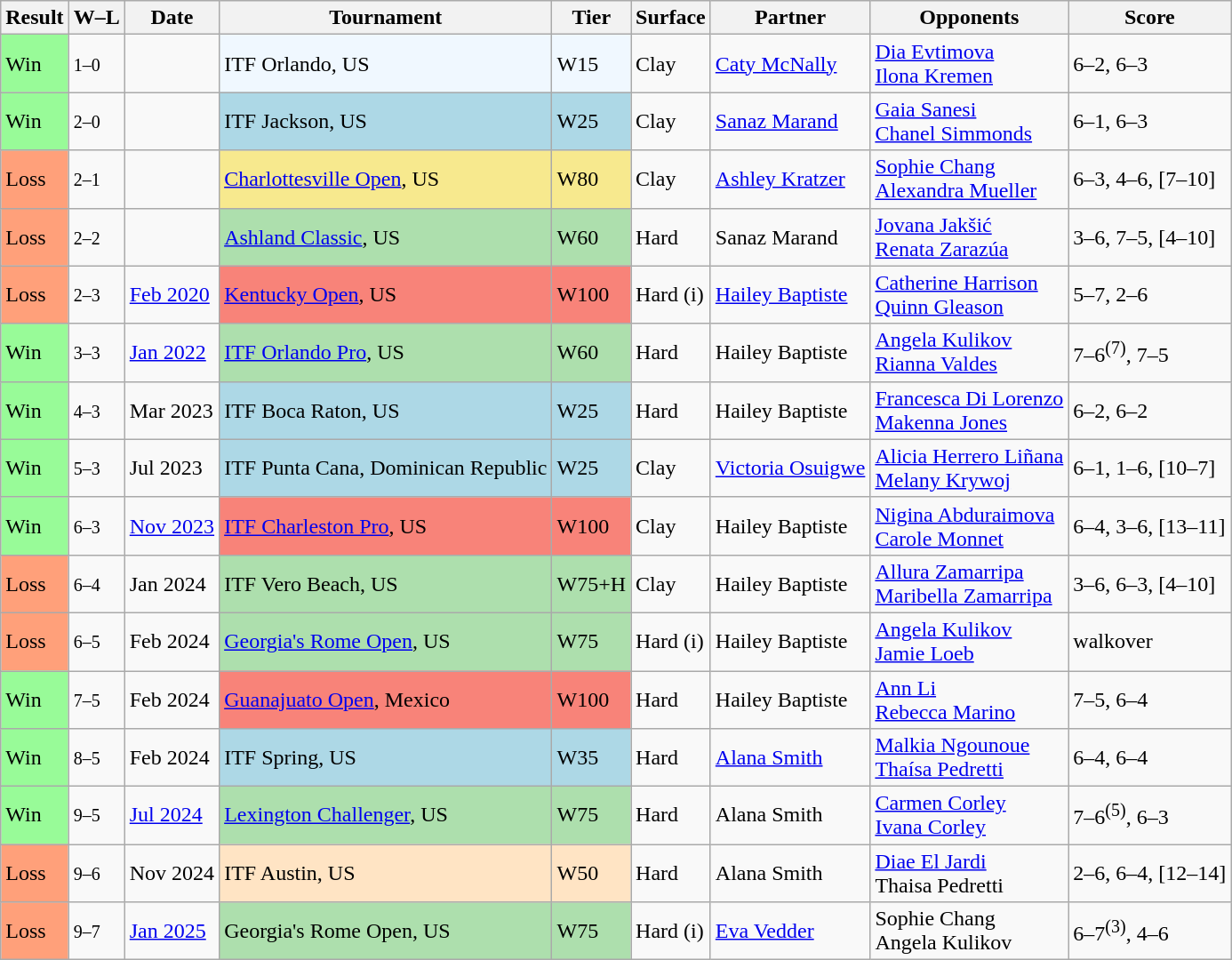<table class="sortable wikitable">
<tr>
<th>Result</th>
<th class="unsortable">W–L</th>
<th>Date</th>
<th>Tournament</th>
<th>Tier</th>
<th>Surface</th>
<th>Partner</th>
<th>Opponents</th>
<th class="unsortable">Score</th>
</tr>
<tr>
<td style="background:#98fb98;">Win</td>
<td><small>1–0</small></td>
<td></td>
<td style="background:#f0f8ff;">ITF Orlando, US</td>
<td style="background:#f0f8ff;">W15</td>
<td>Clay</td>
<td> <a href='#'>Caty McNally</a></td>
<td> <a href='#'>Dia Evtimova</a> <br>  <a href='#'>Ilona Kremen</a></td>
<td>6–2, 6–3</td>
</tr>
<tr>
<td style="background:#98fb98;">Win</td>
<td><small>2–0</small></td>
<td></td>
<td style="background:lightblue;">ITF Jackson, US</td>
<td style="background:lightblue;">W25</td>
<td>Clay</td>
<td> <a href='#'>Sanaz Marand</a></td>
<td> <a href='#'>Gaia Sanesi</a> <br>  <a href='#'>Chanel Simmonds</a></td>
<td>6–1, 6–3</td>
</tr>
<tr>
<td style="background:#ffa07a;">Loss</td>
<td><small>2–1</small></td>
<td><a href='#'></a></td>
<td style="background:#f7e98e;"><a href='#'>Charlottesville Open</a>, US</td>
<td style="background:#f7e98e;">W80</td>
<td>Clay</td>
<td> <a href='#'>Ashley Kratzer</a></td>
<td> <a href='#'>Sophie Chang</a> <br>  <a href='#'>Alexandra Mueller</a></td>
<td>6–3, 4–6, [7–10]</td>
</tr>
<tr>
<td style="background:#ffa07a;">Loss</td>
<td><small>2–2</small></td>
<td><a href='#'></a></td>
<td style="background:#addfad;"><a href='#'>Ashland Classic</a>, US</td>
<td style="background:#addfad;">W60</td>
<td>Hard</td>
<td> Sanaz Marand</td>
<td> <a href='#'>Jovana Jakšić</a> <br>  <a href='#'>Renata Zarazúa</a></td>
<td>3–6, 7–5, [4–10]</td>
</tr>
<tr>
<td style="background:#ffa07a;">Loss</td>
<td><small>2–3</small></td>
<td><a href='#'>Feb 2020</a></td>
<td style="background:#f88379;"><a href='#'>Kentucky Open</a>, US</td>
<td style="background:#f88379;">W100</td>
<td>Hard (i)</td>
<td> <a href='#'>Hailey Baptiste</a></td>
<td> <a href='#'>Catherine Harrison</a> <br>  <a href='#'>Quinn Gleason</a></td>
<td>5–7, 2–6</td>
</tr>
<tr>
<td style="background:#98fb98;">Win</td>
<td><small>3–3</small></td>
<td><a href='#'>Jan 2022</a></td>
<td style="background:#addfad;"><a href='#'>ITF Orlando Pro</a>, US</td>
<td style="background:#addfad;">W60</td>
<td>Hard</td>
<td> Hailey Baptiste</td>
<td> <a href='#'>Angela Kulikov</a> <br>  <a href='#'>Rianna Valdes</a></td>
<td>7–6<sup>(7)</sup>, 7–5</td>
</tr>
<tr>
<td style="background:#98fb98;">Win</td>
<td><small>4–3</small></td>
<td>Mar 2023</td>
<td style="background:lightblue;">ITF Boca Raton, US</td>
<td style="background:lightblue;">W25</td>
<td>Hard</td>
<td> Hailey Baptiste</td>
<td> <a href='#'>Francesca Di Lorenzo</a> <br>  <a href='#'>Makenna Jones</a></td>
<td>6–2, 6–2</td>
</tr>
<tr>
<td style="background:#98fb98;">Win</td>
<td><small>5–3</small></td>
<td>Jul 2023</td>
<td style="background:lightblue;">ITF Punta Cana, Dominican Republic</td>
<td style="background:lightblue;">W25</td>
<td>Clay</td>
<td> <a href='#'>Victoria Osuigwe</a></td>
<td> <a href='#'>Alicia Herrero Liñana</a> <br>  <a href='#'>Melany Krywoj</a></td>
<td>6–1, 1–6, [10–7]</td>
</tr>
<tr>
<td style="background:#98fb98;">Win</td>
<td><small>6–3</small></td>
<td><a href='#'>Nov 2023</a></td>
<td style="background:#f88379;"><a href='#'>ITF Charleston Pro</a>, US</td>
<td style="background:#f88379;">W100</td>
<td>Clay</td>
<td> Hailey Baptiste</td>
<td> <a href='#'>Nigina Abduraimova</a> <br>  <a href='#'>Carole Monnet</a></td>
<td>6–4, 3–6, [13–11]</td>
</tr>
<tr>
<td style="background:#ffa07a;">Loss</td>
<td><small>6–4</small></td>
<td>Jan 2024</td>
<td style="background:#addfad;">ITF Vero Beach, US</td>
<td style="background:#addfad;">W75+H</td>
<td>Clay</td>
<td> Hailey Baptiste</td>
<td> <a href='#'>Allura Zamarripa</a> <br>  <a href='#'>Maribella Zamarripa</a></td>
<td>3–6, 6–3, [4–10]</td>
</tr>
<tr>
<td style="background:#ffa07a;">Loss</td>
<td><small>6–5</small></td>
<td>Feb 2024</td>
<td style="background:#addfad;"><a href='#'>Georgia's Rome Open</a>, US</td>
<td style="background:#addfad;">W75</td>
<td>Hard (i)</td>
<td> Hailey Baptiste</td>
<td> <a href='#'>Angela Kulikov</a> <br>  <a href='#'>Jamie Loeb</a></td>
<td>walkover</td>
</tr>
<tr>
<td style="background:#98fb98;">Win</td>
<td><small>7–5</small></td>
<td>Feb 2024</td>
<td style="background:#f88379;"><a href='#'>Guanajuato Open</a>, Mexico</td>
<td style="background:#f88379;">W100</td>
<td>Hard</td>
<td> Hailey Baptiste</td>
<td> <a href='#'>Ann Li</a> <br>  <a href='#'>Rebecca Marino</a></td>
<td>7–5, 6–4</td>
</tr>
<tr>
<td style="background:#98fb98;">Win</td>
<td><small>8–5</small></td>
<td>Feb 2024</td>
<td style="background:lightblue;">ITF Spring, US</td>
<td style="background:lightblue;">W35</td>
<td>Hard</td>
<td> <a href='#'>Alana Smith</a></td>
<td> <a href='#'>Malkia Ngounoue</a> <br>  <a href='#'>Thaísa Pedretti</a></td>
<td>6–4, 6–4</td>
</tr>
<tr>
<td style="background:#98fb98;">Win</td>
<td><small>9–5</small></td>
<td><a href='#'>Jul 2024</a></td>
<td style="background:#addfad;"><a href='#'>Lexington Challenger</a>, US</td>
<td style="background:#addfad;">W75</td>
<td>Hard</td>
<td> Alana Smith</td>
<td> <a href='#'>Carmen Corley</a> <br>  <a href='#'>Ivana Corley</a></td>
<td>7–6<sup>(5)</sup>, 6–3</td>
</tr>
<tr>
<td style="background:#ffa07a;">Loss</td>
<td><small>9–6</small></td>
<td>Nov 2024</td>
<td style="background:#ffe4c4;">ITF Austin, US</td>
<td style="background:#ffe4c4;">W50</td>
<td>Hard</td>
<td> Alana Smith</td>
<td> <a href='#'>Diae El Jardi</a> <br>  Thaisa Pedretti</td>
<td>2–6, 6–4, [12–14]</td>
</tr>
<tr>
<td style="background:#ffa07a;">Loss</td>
<td><small>9–7</small></td>
<td><a href='#'>Jan 2025</a></td>
<td style="background:#addfad;">Georgia's Rome Open, US</td>
<td style="background:#addfad;">W75</td>
<td>Hard (i)</td>
<td> <a href='#'>Eva Vedder</a></td>
<td> Sophie Chang <br>  Angela Kulikov</td>
<td>6–7<sup>(3)</sup>, 4–6</td>
</tr>
</table>
